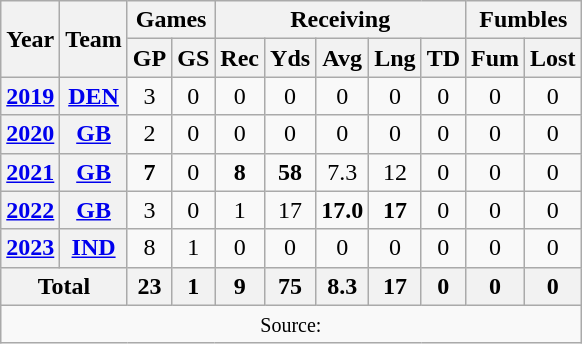<table class="wikitable" style="text-align:center;">
<tr>
<th rowspan="2">Year</th>
<th rowspan="2">Team</th>
<th colspan="2">Games</th>
<th colspan="5">Receiving</th>
<th colspan="2">Fumbles</th>
</tr>
<tr>
<th>GP</th>
<th>GS</th>
<th>Rec</th>
<th>Yds</th>
<th>Avg</th>
<th>Lng</th>
<th>TD</th>
<th>Fum</th>
<th>Lost</th>
</tr>
<tr>
<th><a href='#'>2019</a></th>
<th><a href='#'>DEN</a></th>
<td>3</td>
<td>0</td>
<td>0</td>
<td>0</td>
<td>0</td>
<td>0</td>
<td>0</td>
<td>0</td>
<td>0</td>
</tr>
<tr>
<th><a href='#'>2020</a></th>
<th><a href='#'>GB</a></th>
<td>2</td>
<td>0</td>
<td>0</td>
<td>0</td>
<td>0</td>
<td>0</td>
<td>0</td>
<td>0</td>
<td>0</td>
</tr>
<tr>
<th><a href='#'>2021</a></th>
<th><a href='#'>GB</a></th>
<td><strong>7</strong></td>
<td>0</td>
<td><strong>8</strong></td>
<td><strong>58</strong></td>
<td>7.3</td>
<td>12</td>
<td>0</td>
<td>0</td>
<td>0</td>
</tr>
<tr>
<th><a href='#'>2022</a></th>
<th><a href='#'>GB</a></th>
<td>3</td>
<td>0</td>
<td>1</td>
<td>17</td>
<td><strong>17.0</strong></td>
<td><strong>17</strong></td>
<td>0</td>
<td>0</td>
<td>0</td>
</tr>
<tr>
<th><a href='#'>2023</a></th>
<th><a href='#'>IND</a></th>
<td>8</td>
<td>1</td>
<td>0</td>
<td>0</td>
<td>0</td>
<td>0</td>
<td>0</td>
<td>0</td>
<td>0</td>
</tr>
<tr>
<th colspan="2">Total</th>
<th>23</th>
<th>1</th>
<th>9</th>
<th>75</th>
<th>8.3</th>
<th>17</th>
<th>0</th>
<th>0</th>
<th>0</th>
</tr>
<tr>
<td colspan="11"><small>Source: </small></td>
</tr>
</table>
